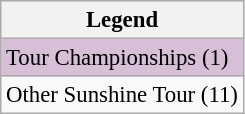<table class="wikitable" style="font-size:95%;">
<tr>
<th>Legend</th>
</tr>
<tr style="background:thistle;">
<td>Tour Championships (1)</td>
</tr>
<tr>
<td>Other Sunshine Tour (11)</td>
</tr>
</table>
